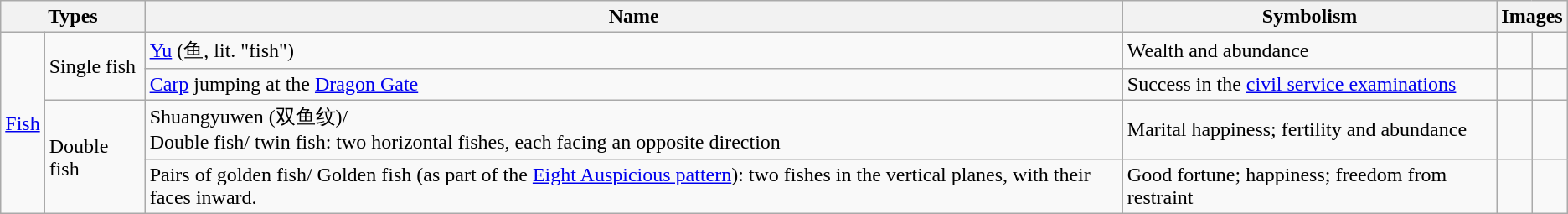<table class="wikitable sortable mw-collapsible">
<tr>
<th colspan="2">Types</th>
<th>Name</th>
<th>Symbolism</th>
<th colspan="2">Images</th>
</tr>
<tr>
<td rowspan="4"><a href='#'>Fish</a></td>
<td rowspan="2">Single fish</td>
<td><a href='#'>Yu</a> (鱼, lit. "fish")</td>
<td>Wealth and abundance</td>
<td></td>
<td></td>
</tr>
<tr>
<td><a href='#'>Carp</a> jumping at the <a href='#'>Dragon Gate</a></td>
<td>Success in the <a href='#'>civil service examinations</a><a href='#'></a></td>
<td></td>
<td></td>
</tr>
<tr>
<td rowspan="2">Double fish</td>
<td>Shuangyuwen (双鱼纹)/<br>Double fish/ twin fish: two horizontal fishes, each facing an opposite direction</td>
<td>Marital happiness; fertility and abundance</td>
<td></td>
<td></td>
</tr>
<tr>
<td>Pairs of golden fish/ Golden fish (as part of the <a href='#'>Eight Auspicious pattern</a>): two fishes in the vertical planes, with their faces inward.</td>
<td>Good fortune; happiness; freedom from restraint</td>
<td></td>
<td></td>
</tr>
</table>
